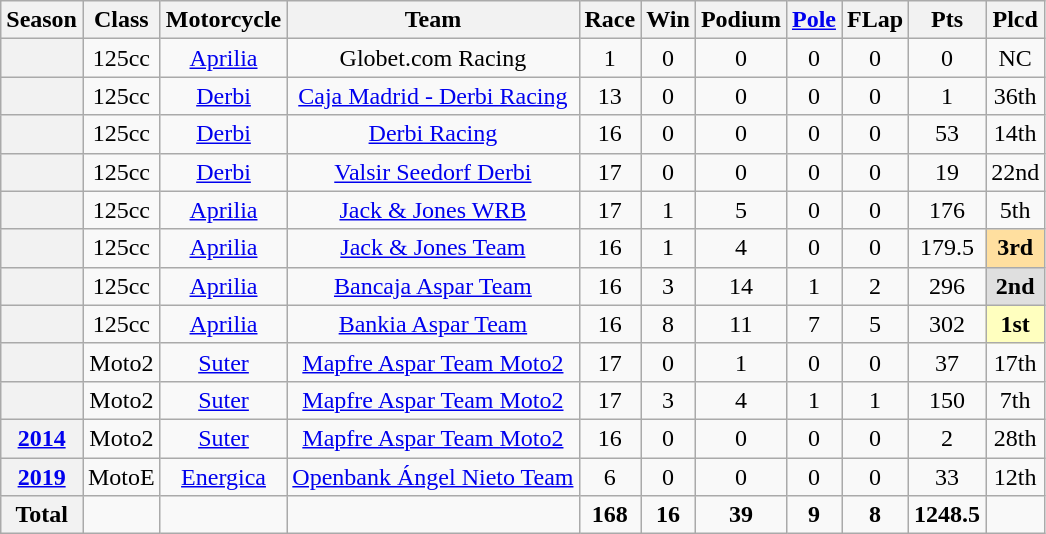<table class="wikitable" style=text-align:center>
<tr>
<th>Season</th>
<th>Class</th>
<th>Motorcycle</th>
<th>Team</th>
<th>Race</th>
<th>Win</th>
<th>Podium</th>
<th><a href='#'>Pole</a></th>
<th>FLap</th>
<th>Pts</th>
<th>Plcd</th>
</tr>
<tr>
<th></th>
<td>125cc</td>
<td><a href='#'>Aprilia</a></td>
<td>Globet.com Racing</td>
<td>1</td>
<td>0</td>
<td>0</td>
<td>0</td>
<td>0</td>
<td>0</td>
<td>NC</td>
</tr>
<tr>
<th></th>
<td>125cc</td>
<td><a href='#'>Derbi</a></td>
<td><a href='#'>Caja Madrid - Derbi Racing</a></td>
<td>13</td>
<td>0</td>
<td>0</td>
<td>0</td>
<td>0</td>
<td>1</td>
<td>36th</td>
</tr>
<tr>
<th></th>
<td>125cc</td>
<td><a href='#'>Derbi</a></td>
<td><a href='#'>Derbi Racing</a></td>
<td>16</td>
<td>0</td>
<td>0</td>
<td>0</td>
<td>0</td>
<td>53</td>
<td>14th</td>
</tr>
<tr>
<th></th>
<td>125cc</td>
<td><a href='#'>Derbi</a></td>
<td><a href='#'>Valsir Seedorf Derbi</a></td>
<td>17</td>
<td>0</td>
<td>0</td>
<td>0</td>
<td>0</td>
<td>19</td>
<td>22nd</td>
</tr>
<tr>
<th></th>
<td>125cc</td>
<td><a href='#'>Aprilia</a></td>
<td><a href='#'>Jack & Jones WRB</a></td>
<td>17</td>
<td>1</td>
<td>5</td>
<td>0</td>
<td>0</td>
<td>176</td>
<td>5th</td>
</tr>
<tr>
<th></th>
<td>125cc</td>
<td><a href='#'>Aprilia</a></td>
<td><a href='#'>Jack & Jones Team</a></td>
<td>16</td>
<td>1</td>
<td>4</td>
<td>0</td>
<td>0</td>
<td>179.5</td>
<th style="background:#FFDF9F;">3rd</th>
</tr>
<tr>
<th></th>
<td>125cc</td>
<td><a href='#'>Aprilia</a></td>
<td><a href='#'>Bancaja Aspar Team</a></td>
<td>16</td>
<td>3</td>
<td>14</td>
<td>1</td>
<td>2</td>
<td>296</td>
<th style="background:#dfdfdf;">2nd</th>
</tr>
<tr>
<th></th>
<td>125cc</td>
<td><a href='#'>Aprilia</a></td>
<td><a href='#'>Bankia Aspar Team</a></td>
<td>16</td>
<td>8</td>
<td>11</td>
<td>7</td>
<td>5</td>
<td>302</td>
<th style="background:#ffffbf;">1st</th>
</tr>
<tr>
<th></th>
<td>Moto2</td>
<td><a href='#'>Suter</a></td>
<td><a href='#'>Mapfre Aspar Team Moto2</a></td>
<td>17</td>
<td>0</td>
<td>1</td>
<td>0</td>
<td>0</td>
<td>37</td>
<td>17th</td>
</tr>
<tr>
<th></th>
<td>Moto2</td>
<td><a href='#'>Suter</a></td>
<td><a href='#'>Mapfre Aspar Team Moto2</a></td>
<td>17</td>
<td>3</td>
<td>4</td>
<td>1</td>
<td>1</td>
<td>150</td>
<td>7th</td>
</tr>
<tr>
<th><a href='#'>2014</a></th>
<td>Moto2</td>
<td><a href='#'>Suter</a></td>
<td><a href='#'>Mapfre Aspar Team Moto2</a></td>
<td>16</td>
<td>0</td>
<td>0</td>
<td>0</td>
<td>0</td>
<td>2</td>
<td>28th</td>
</tr>
<tr>
<th><a href='#'>2019</a></th>
<td>MotoE</td>
<td><a href='#'>Energica</a></td>
<td><a href='#'>Openbank Ángel Nieto Team</a></td>
<td>6</td>
<td>0</td>
<td>0</td>
<td>0</td>
<td>0</td>
<td>33</td>
<td>12th</td>
</tr>
<tr>
<th>Total</th>
<td></td>
<td></td>
<td></td>
<td><strong>168</strong></td>
<td><strong>16</strong></td>
<td><strong>39</strong></td>
<td><strong>9</strong></td>
<td><strong>8</strong></td>
<td><strong>1248.5</strong></td>
<td></td>
</tr>
</table>
